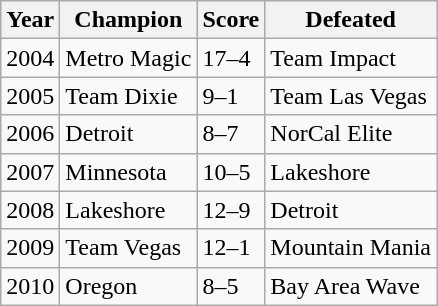<table class="wikitable">
<tr>
<th>Year</th>
<th>Champion</th>
<th>Score</th>
<th>Defeated</th>
</tr>
<tr>
<td>2004</td>
<td>Metro Magic</td>
<td>17–4</td>
<td>Team Impact</td>
</tr>
<tr>
<td>2005</td>
<td>Team Dixie</td>
<td>9–1</td>
<td>Team Las Vegas</td>
</tr>
<tr>
<td>2006</td>
<td>Detroit</td>
<td>8–7</td>
<td>NorCal Elite</td>
</tr>
<tr>
<td>2007</td>
<td>Minnesota</td>
<td>10–5</td>
<td>Lakeshore</td>
</tr>
<tr>
<td>2008</td>
<td>Lakeshore</td>
<td>12–9</td>
<td>Detroit</td>
</tr>
<tr>
<td>2009</td>
<td>Team Vegas</td>
<td>12–1</td>
<td>Mountain Mania</td>
</tr>
<tr>
<td>2010</td>
<td>Oregon</td>
<td>8–5</td>
<td>Bay Area Wave</td>
</tr>
</table>
